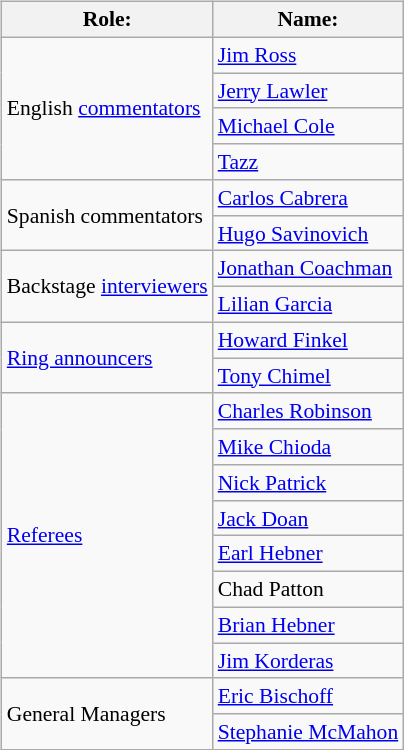<table class=wikitable style="font-size:90%; margin: 0.5em 0 0.5em 1em; float: right; clear: right;">
<tr>
<th>Role:</th>
<th>Name:</th>
</tr>
<tr>
<td rowspan=4>English <a href='#'>commentators</a></td>
<td><a href='#'>Jim Ross</a> </td>
</tr>
<tr>
<td><a href='#'>Jerry Lawler</a> </td>
</tr>
<tr>
<td><a href='#'>Michael Cole</a> </td>
</tr>
<tr>
<td><a href='#'>Tazz</a> </td>
</tr>
<tr>
<td rowspan=2>Spanish commentators</td>
<td><a href='#'>Carlos Cabrera</a></td>
</tr>
<tr>
<td><a href='#'>Hugo Savinovich</a></td>
</tr>
<tr>
<td rowspan=2>Backstage <a href='#'>interviewers</a></td>
<td><a href='#'>Jonathan Coachman</a></td>
</tr>
<tr>
<td><a href='#'>Lilian Garcia</a></td>
</tr>
<tr>
<td rowspan=2><a href='#'>Ring announcers</a></td>
<td><a href='#'>Howard Finkel</a> </td>
</tr>
<tr>
<td><a href='#'>Tony Chimel</a> </td>
</tr>
<tr>
<td rowspan=8><a href='#'>Referees</a></td>
<td><a href='#'>Charles Robinson</a></td>
</tr>
<tr>
<td><a href='#'>Mike Chioda</a></td>
</tr>
<tr>
<td><a href='#'>Nick Patrick</a></td>
</tr>
<tr>
<td><a href='#'>Jack Doan</a></td>
</tr>
<tr>
<td><a href='#'>Earl Hebner</a></td>
</tr>
<tr>
<td>Chad Patton</td>
</tr>
<tr>
<td><a href='#'>Brian Hebner</a></td>
</tr>
<tr>
<td><a href='#'>Jim Korderas</a></td>
</tr>
<tr>
<td rowspan=2>General Managers</td>
<td><a href='#'>Eric Bischoff</a> </td>
</tr>
<tr>
<td><a href='#'>Stephanie McMahon</a> </td>
</tr>
</table>
